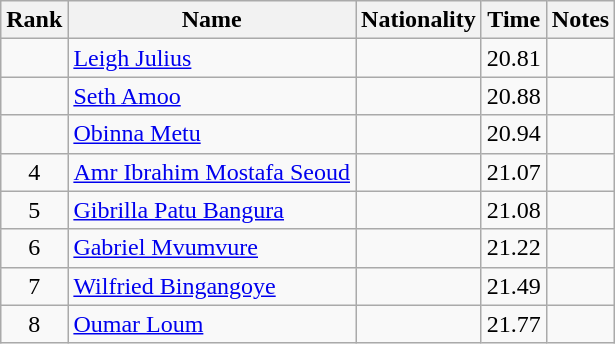<table class="wikitable sortable" style="text-align:center">
<tr>
<th>Rank</th>
<th>Name</th>
<th>Nationality</th>
<th>Time</th>
<th>Notes</th>
</tr>
<tr>
<td></td>
<td align=left><a href='#'>Leigh Julius</a></td>
<td align=left></td>
<td>20.81</td>
<td></td>
</tr>
<tr>
<td></td>
<td align=left><a href='#'>Seth Amoo</a></td>
<td align=left></td>
<td>20.88</td>
<td></td>
</tr>
<tr>
<td></td>
<td align=left><a href='#'>Obinna Metu</a></td>
<td align=left></td>
<td>20.94</td>
<td></td>
</tr>
<tr>
<td>4</td>
<td align=left><a href='#'>Amr Ibrahim Mostafa Seoud</a></td>
<td align=left></td>
<td>21.07</td>
<td></td>
</tr>
<tr>
<td>5</td>
<td align=left><a href='#'>Gibrilla Patu Bangura</a></td>
<td align=left></td>
<td>21.08</td>
<td></td>
</tr>
<tr>
<td>6</td>
<td align=left><a href='#'>Gabriel Mvumvure</a></td>
<td align=left></td>
<td>21.22</td>
<td></td>
</tr>
<tr>
<td>7</td>
<td align=left><a href='#'>Wilfried Bingangoye</a></td>
<td align=left></td>
<td>21.49</td>
<td></td>
</tr>
<tr>
<td>8</td>
<td align=left><a href='#'>Oumar Loum</a></td>
<td align=left></td>
<td>21.77</td>
<td></td>
</tr>
</table>
